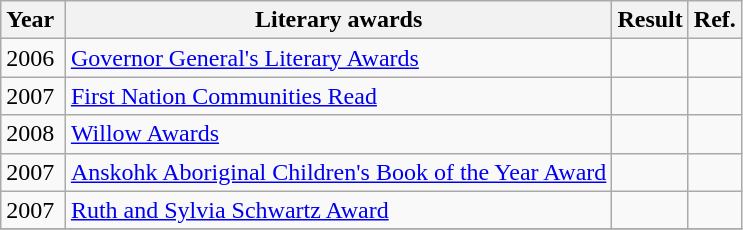<table class="wikitable sortable">
<tr>
<th>Year </th>
<th>Literary awards</th>
<th>Result</th>
<th>Ref.</th>
</tr>
<tr>
<td>2006</td>
<td><a href='#'>Governor General's Literary Awards</a></td>
<td></td>
<td></td>
</tr>
<tr>
<td>2007</td>
<td><a href='#'>First Nation Communities Read</a></td>
<td></td>
<td></td>
</tr>
<tr>
<td>2008</td>
<td><a href='#'>Willow Awards</a></td>
<td></td>
<td></td>
</tr>
<tr>
<td>2007</td>
<td><a href='#'>Anskohk Aboriginal Children's Book of the Year Award</a></td>
<td></td>
<td></td>
</tr>
<tr>
<td>2007</td>
<td><a href='#'>Ruth and Sylvia Schwartz Award</a></td>
<td></td>
<td></td>
</tr>
<tr>
</tr>
</table>
